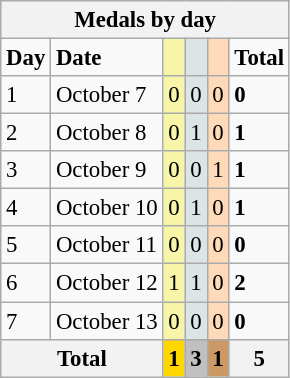<table class=wikitable style="font-size:95%;">
<tr>
<th colspan=7><strong>Medals by day</strong></th>
</tr>
<tr>
<td><strong>Day</strong></td>
<td><strong>Date</strong></td>
<td bgcolor=F7F6A8></td>
<td bgcolor=DCE5E5></td>
<td bgcolor=FFDAB9></td>
<td><strong>Total</strong></td>
</tr>
<tr>
<td>1</td>
<td>October 7</td>
<td bgcolor=F7F6A8>0</td>
<td bgcolor=DCE5E5>0</td>
<td bgcolor=FFDAB9>0</td>
<td><strong>0</strong></td>
</tr>
<tr>
<td>2</td>
<td>October 8</td>
<td bgcolor=F7F6A8>0</td>
<td bgcolor=DCE5E5>1</td>
<td bgcolor=FFDAB9>0</td>
<td><strong>1</strong></td>
</tr>
<tr>
<td>3</td>
<td>October 9</td>
<td bgcolor=F7F6A8>0</td>
<td bgcolor=DCE5E5>0</td>
<td bgcolor=FFDAB9>1</td>
<td><strong>1</strong></td>
</tr>
<tr>
<td>4</td>
<td>October 10</td>
<td bgcolor=F7F6A8>0</td>
<td bgcolor=DCE5E5>1</td>
<td bgcolor=FFDAB9>0</td>
<td><strong>1</strong></td>
</tr>
<tr>
<td>5</td>
<td>October 11</td>
<td bgcolor=F7F6A8>0</td>
<td bgcolor=DCE5E5>0</td>
<td bgcolor=FFDAB9>0</td>
<td><strong>0</strong></td>
</tr>
<tr>
<td>6</td>
<td>October 12</td>
<td bgcolor=F7F6A8>1</td>
<td bgcolor=DCE5E5>1</td>
<td bgcolor=FFDAB9>0</td>
<td><strong>2</strong></td>
</tr>
<tr>
<td>7</td>
<td>October 13</td>
<td bgcolor=F7F6A8>0</td>
<td bgcolor=DCE5E5>0</td>
<td bgcolor=FFDAB9>0</td>
<td><strong>0</strong></td>
</tr>
<tr>
<th colspan=2>Total</th>
<th style="background:gold;">1</th>
<th style="background:silver;">3</th>
<th style="background:#c96;">1</th>
<th>5</th>
</tr>
</table>
